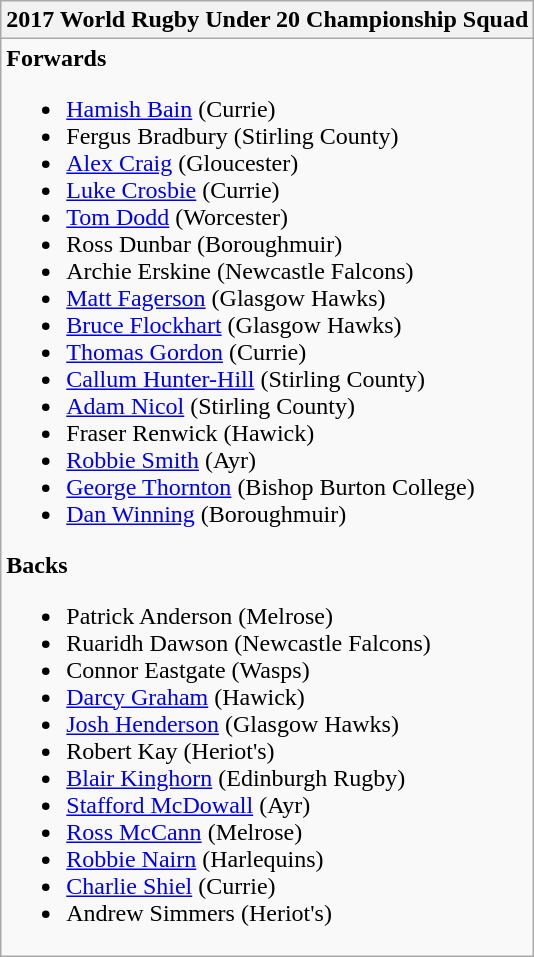<table class="wikitable collapsible collapsed">
<tr>
<th>2017 World Rugby Under 20 Championship Squad</th>
</tr>
<tr>
<td><strong>Forwards</strong><br><ul><li><a href='#'>Hamish Bain</a> (Currie)</li><li>Fergus Bradbury (Stirling County)</li><li><a href='#'>Alex Craig</a> (Gloucester)</li><li><a href='#'>Luke Crosbie</a> (Currie)</li><li><a href='#'>Tom Dodd</a> (Worcester)</li><li>Ross Dunbar (Boroughmuir)</li><li>Archie Erskine (Newcastle Falcons)</li><li><a href='#'>Matt Fagerson</a> (Glasgow Hawks)</li><li><a href='#'>Bruce Flockhart</a> (Glasgow Hawks)</li><li><a href='#'>Thomas Gordon</a> (Currie)</li><li><a href='#'>Callum Hunter-Hill</a> (Stirling County)</li><li><a href='#'>Adam Nicol</a> (Stirling County)</li><li>Fraser Renwick (Hawick)</li><li><a href='#'>Robbie Smith</a> (Ayr)</li><li><a href='#'>George Thornton</a> (Bishop Burton College)</li><li><a href='#'>Dan Winning</a> (Boroughmuir)</li></ul><strong>Backs</strong><ul><li>Patrick Anderson (Melrose)</li><li>Ruaridh Dawson (Newcastle Falcons)</li><li>Connor Eastgate (Wasps)</li><li><a href='#'>Darcy Graham</a> (Hawick)</li><li><a href='#'>Josh Henderson</a> (Glasgow Hawks)</li><li>Robert Kay (Heriot's)</li><li><a href='#'>Blair Kinghorn</a> (Edinburgh Rugby)</li><li><a href='#'>Stafford McDowall</a> (Ayr)</li><li><a href='#'>Ross McCann</a> (Melrose)</li><li><a href='#'>Robbie Nairn</a> (Harlequins)</li><li><a href='#'>Charlie Shiel</a> (Currie)</li><li>Andrew Simmers (Heriot's)</li></ul></td>
</tr>
</table>
